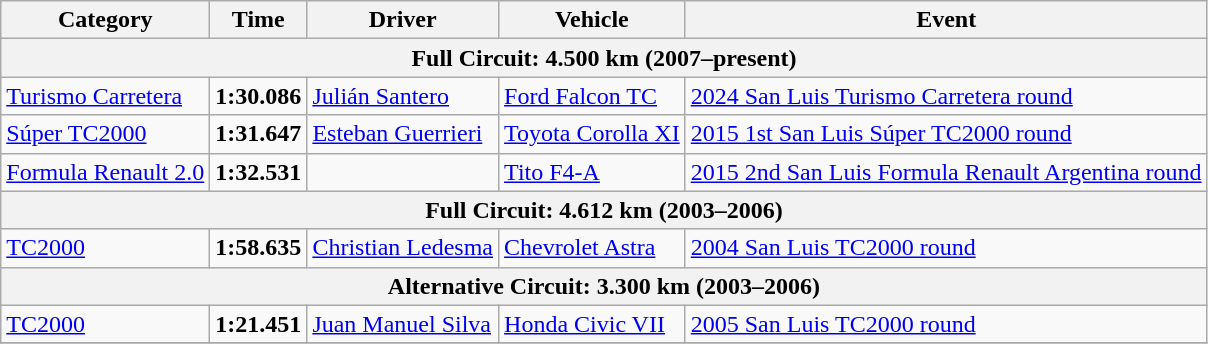<table class="wikitable">
<tr>
<th>Category</th>
<th>Time</th>
<th>Driver</th>
<th>Vehicle</th>
<th>Event</th>
</tr>
<tr>
<th colspan=5>Full Circuit: 4.500 km (2007–present)</th>
</tr>
<tr>
<td><a href='#'>Turismo Carretera</a></td>
<td><strong>1:30.086</strong></td>
<td><a href='#'>Julián Santero</a></td>
<td><a href='#'>Ford Falcon TC</a></td>
<td><a href='#'>2024 San Luis Turismo Carretera round</a></td>
</tr>
<tr>
<td><a href='#'>Súper TC2000</a></td>
<td><strong>1:31.647</strong></td>
<td><a href='#'>Esteban Guerrieri</a></td>
<td><a href='#'>Toyota Corolla XI</a></td>
<td><a href='#'>2015 1st San Luis Súper TC2000 round</a></td>
</tr>
<tr>
<td><a href='#'>Formula Renault 2.0</a></td>
<td><strong>1:32.531</strong></td>
<td></td>
<td><a href='#'>Tito F4-A</a></td>
<td><a href='#'>2015 2nd San Luis Formula Renault Argentina round</a></td>
</tr>
<tr>
<th colspan=5>Full Circuit: 4.612 km (2003–2006)</th>
</tr>
<tr>
<td><a href='#'>TC2000</a></td>
<td><strong>1:58.635</strong></td>
<td><a href='#'>Christian Ledesma</a></td>
<td><a href='#'>Chevrolet Astra</a></td>
<td><a href='#'>2004 San Luis TC2000 round</a></td>
</tr>
<tr>
<th colspan=5>Alternative Circuit: 3.300 km (2003–2006)</th>
</tr>
<tr>
<td><a href='#'>TC2000</a></td>
<td><strong>1:21.451</strong></td>
<td><a href='#'>Juan Manuel Silva</a></td>
<td><a href='#'>Honda Civic VII</a></td>
<td><a href='#'>2005 San Luis TC2000 round</a></td>
</tr>
<tr>
</tr>
</table>
